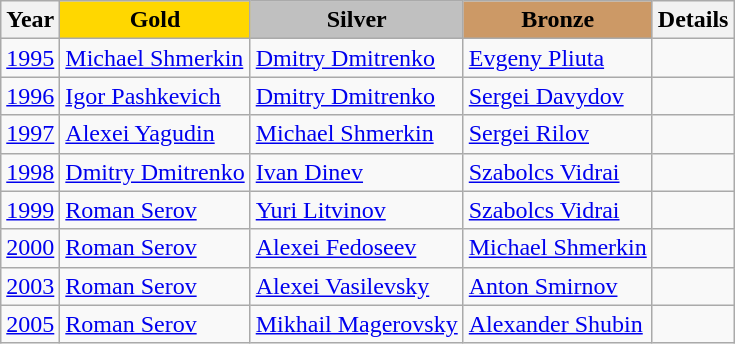<table class="wikitable">
<tr>
<th>Year</th>
<td align=center bgcolor=gold><strong>Gold</strong></td>
<td align=center bgcolor=silver><strong>Silver</strong></td>
<td align=center bgcolor=cc9966><strong>Bronze</strong></td>
<th>Details</th>
</tr>
<tr>
<td><a href='#'>1995</a></td>
<td> <a href='#'>Michael Shmerkin</a></td>
<td> <a href='#'>Dmitry Dmitrenko</a></td>
<td> <a href='#'>Evgeny Pliuta</a></td>
<td></td>
</tr>
<tr>
<td><a href='#'>1996</a></td>
<td> <a href='#'>Igor Pashkevich</a></td>
<td> <a href='#'>Dmitry Dmitrenko</a></td>
<td> <a href='#'>Sergei Davydov</a></td>
<td></td>
</tr>
<tr>
<td><a href='#'>1997</a></td>
<td> <a href='#'>Alexei Yagudin</a></td>
<td> <a href='#'>Michael Shmerkin</a></td>
<td> <a href='#'>Sergei Rilov</a></td>
<td></td>
</tr>
<tr>
<td><a href='#'>1998</a></td>
<td> <a href='#'>Dmitry Dmitrenko</a></td>
<td> <a href='#'>Ivan Dinev</a></td>
<td> <a href='#'>Szabolcs Vidrai</a></td>
<td></td>
</tr>
<tr>
<td><a href='#'>1999</a></td>
<td> <a href='#'>Roman Serov</a></td>
<td> <a href='#'>Yuri Litvinov</a></td>
<td> <a href='#'>Szabolcs Vidrai</a></td>
<td></td>
</tr>
<tr>
<td><a href='#'>2000</a></td>
<td> <a href='#'>Roman Serov</a></td>
<td> <a href='#'>Alexei Fedoseev</a></td>
<td> <a href='#'>Michael Shmerkin</a></td>
<td></td>
</tr>
<tr>
<td><a href='#'>2003</a></td>
<td> <a href='#'>Roman Serov</a></td>
<td> <a href='#'>Alexei Vasilevsky</a></td>
<td> <a href='#'>Anton Smirnov</a></td>
<td></td>
</tr>
<tr>
<td><a href='#'>2005</a></td>
<td> <a href='#'>Roman Serov</a></td>
<td> <a href='#'>Mikhail Magerovsky</a></td>
<td> <a href='#'>Alexander Shubin</a></td>
<td></td>
</tr>
</table>
